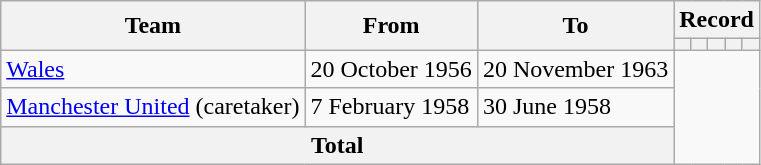<table class=wikitable style=text-align:center>
<tr>
<th rowspan=2>Team</th>
<th rowspan=2>From</th>
<th rowspan=2>To</th>
<th colspan=5>Record</th>
</tr>
<tr>
<th></th>
<th></th>
<th></th>
<th></th>
<th></th>
</tr>
<tr>
<td align=left><a href='#'>Wales</a></td>
<td align=left>20 October 1956</td>
<td align=left>20 November 1963<br></td>
</tr>
<tr>
<td align=left><a href='#'>Manchester United</a> (caretaker)</td>
<td align=left>7 February 1958</td>
<td align=left>30 June 1958<br></td>
</tr>
<tr>
<th colspan=3>Total<br></th>
</tr>
</table>
